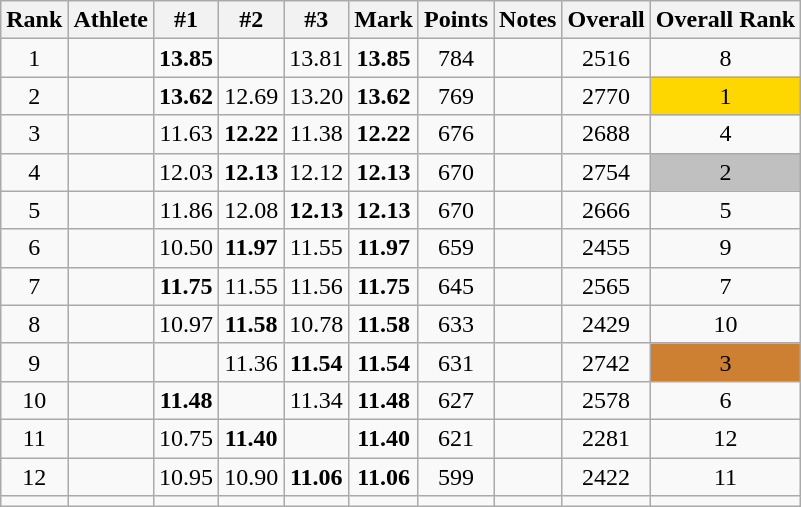<table class="wikitable sortable" style="text-align:center">
<tr>
<th>Rank</th>
<th>Athlete</th>
<th>#1</th>
<th>#2</th>
<th>#3</th>
<th>Mark</th>
<th>Points</th>
<th>Notes</th>
<th>Overall</th>
<th>Overall Rank</th>
</tr>
<tr>
<td>1</td>
<td align="left"></td>
<td><strong>13.85</strong></td>
<td></td>
<td>13.81</td>
<td><strong>13.85</strong></td>
<td>784</td>
<td></td>
<td>2516</td>
<td>8</td>
</tr>
<tr>
<td>2</td>
<td align="left"></td>
<td><strong>13.62</strong></td>
<td>12.69</td>
<td>13.20</td>
<td><strong>13.62</strong></td>
<td>769</td>
<td></td>
<td>2770</td>
<td style="background-color:#ffd700">1</td>
</tr>
<tr>
<td>3</td>
<td align="left"></td>
<td>11.63</td>
<td><strong>12.22</strong></td>
<td>11.38</td>
<td><strong>12.22</strong></td>
<td>676</td>
<td></td>
<td>2688</td>
<td>4</td>
</tr>
<tr>
<td>4</td>
<td align="left"></td>
<td>12.03</td>
<td><strong>12.13</strong></td>
<td>12.12</td>
<td><strong>12.13</strong></td>
<td>670</td>
<td></td>
<td>2754</td>
<td style="background-color:#c0c0c0">2</td>
</tr>
<tr>
<td>5</td>
<td align="left"></td>
<td>11.86</td>
<td>12.08</td>
<td><strong>12.13</strong></td>
<td><strong>12.13</strong></td>
<td>670</td>
<td></td>
<td>2666</td>
<td>5</td>
</tr>
<tr>
<td>6</td>
<td align="left"></td>
<td>10.50</td>
<td><strong>11.97</strong></td>
<td>11.55</td>
<td><strong>11.97</strong></td>
<td>659</td>
<td></td>
<td>2455</td>
<td>9</td>
</tr>
<tr>
<td>7</td>
<td align="left"></td>
<td><strong>11.75</strong></td>
<td>11.55</td>
<td>11.56</td>
<td><strong>11.75</strong></td>
<td>645</td>
<td></td>
<td>2565</td>
<td>7</td>
</tr>
<tr>
<td>8</td>
<td align="left"></td>
<td>10.97</td>
<td><strong>11.58</strong></td>
<td>10.78</td>
<td><strong>11.58</strong></td>
<td>633</td>
<td></td>
<td>2429</td>
<td>10</td>
</tr>
<tr>
<td>9</td>
<td align="left"></td>
<td></td>
<td>11.36</td>
<td><strong>11.54</strong></td>
<td><strong>11.54</strong></td>
<td>631</td>
<td></td>
<td>2742</td>
<td style="background-color:#cd7f32">3</td>
</tr>
<tr>
<td>10</td>
<td align="left"></td>
<td><strong>11.48</strong></td>
<td></td>
<td>11.34</td>
<td><strong>11.48</strong></td>
<td>627</td>
<td></td>
<td>2578</td>
<td>6</td>
</tr>
<tr>
<td>11</td>
<td align="left"></td>
<td>10.75</td>
<td><strong>11.40</strong></td>
<td></td>
<td><strong>11.40</strong></td>
<td>621</td>
<td></td>
<td>2281</td>
<td>12</td>
</tr>
<tr>
<td>12</td>
<td align="left"></td>
<td>10.95</td>
<td>10.90</td>
<td><strong>11.06</strong></td>
<td><strong>11.06</strong></td>
<td>599</td>
<td></td>
<td>2422</td>
<td>11</td>
</tr>
<tr>
<td></td>
<td align="left"></td>
<td></td>
<td></td>
<td></td>
<td></td>
<td></td>
<td></td>
<td></td>
<td></td>
</tr>
</table>
